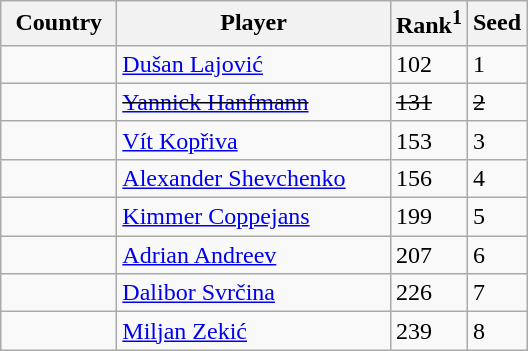<table class="sortable wikitable">
<tr>
<th width="70">Country</th>
<th width="175">Player</th>
<th>Rank<sup>1</sup></th>
<th>Seed</th>
</tr>
<tr>
<td></td>
<td><a href='#'>Dušan Lajović</a></td>
<td>102</td>
<td>1</td>
</tr>
<tr>
<td><s></s></td>
<td><s><a href='#'>Yannick Hanfmann</a></s></td>
<td><s>131</s></td>
<td><s>2</s></td>
</tr>
<tr>
<td></td>
<td><a href='#'>Vít Kopřiva</a></td>
<td>153</td>
<td>3</td>
</tr>
<tr>
<td></td>
<td><a href='#'>Alexander Shevchenko</a></td>
<td>156</td>
<td>4</td>
</tr>
<tr>
<td></td>
<td><a href='#'>Kimmer Coppejans</a></td>
<td>199</td>
<td>5</td>
</tr>
<tr>
<td></td>
<td><a href='#'>Adrian Andreev</a></td>
<td>207</td>
<td>6</td>
</tr>
<tr>
<td></td>
<td><a href='#'>Dalibor Svrčina</a></td>
<td>226</td>
<td>7</td>
</tr>
<tr>
<td></td>
<td><a href='#'>Miljan Zekić</a></td>
<td>239</td>
<td>8</td>
</tr>
</table>
